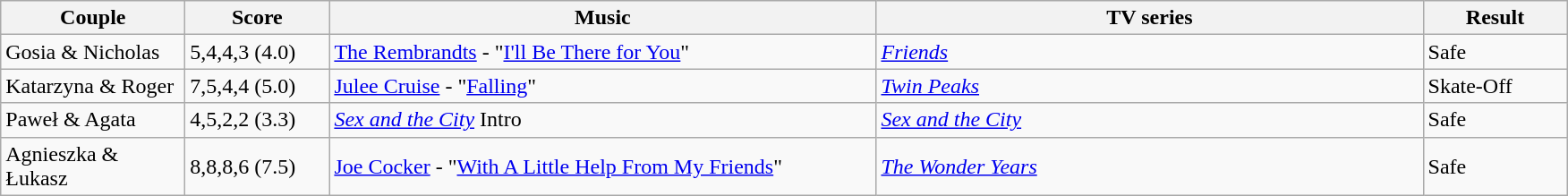<table class="wikitable">
<tr>
<th style="width:130px;">Couple</th>
<th style="width:100px;">Score</th>
<th style="width:400px;">Music</th>
<th style="width:400px;">TV series</th>
<th style="width:100px;">Result</th>
</tr>
<tr>
<td rowspan="1">Gosia & Nicholas</td>
<td>5,4,4,3 (4.0)</td>
<td><a href='#'>The Rembrandts</a> - "<a href='#'>I'll Be There for You</a>"</td>
<td><em><a href='#'>Friends</a></em></td>
<td rowspan="1">Safe</td>
</tr>
<tr>
<td rowspan="1">Katarzyna & Roger</td>
<td>7,5,4,4 (5.0)</td>
<td><a href='#'>Julee Cruise</a> - "<a href='#'>Falling</a>"</td>
<td><em><a href='#'>Twin Peaks</a></em></td>
<td rowspan="1">Skate-Off</td>
</tr>
<tr>
<td rowspan="1">Paweł & Agata</td>
<td>4,5,2,2 (3.3)</td>
<td><em><a href='#'>Sex and the City</a></em> Intro</td>
<td><em><a href='#'>Sex and the City</a></em></td>
<td rowspan="1">Safe</td>
</tr>
<tr>
<td rowspan="1">Agnieszka & Łukasz</td>
<td>8,8,8,6 (7.5)</td>
<td><a href='#'>Joe Cocker</a> - "<a href='#'>With A Little Help From My Friends</a>"</td>
<td><em><a href='#'>The Wonder Years</a></em></td>
<td rowspan="1">Safe</td>
</tr>
</table>
